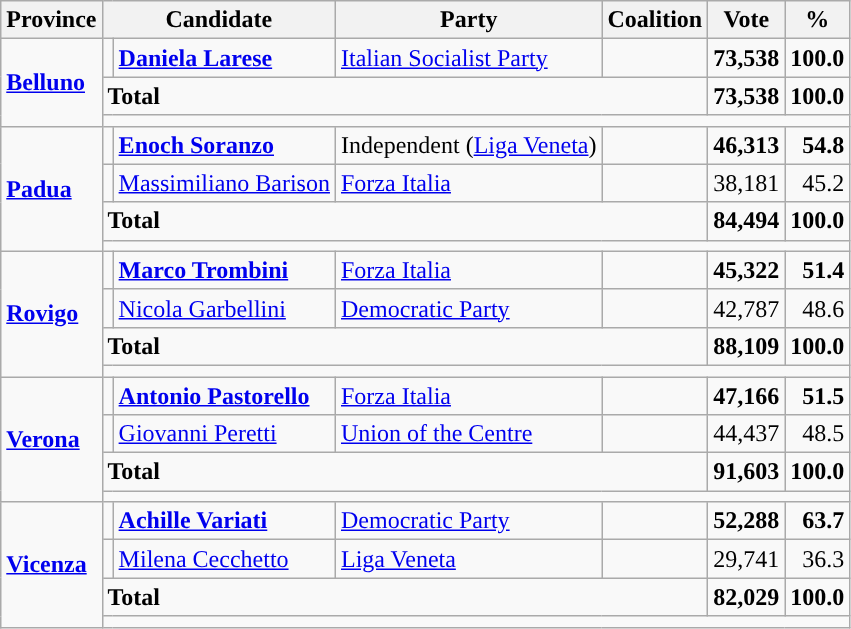<table class="wikitable">
<tr>
<th>Province</th>
<th rowspan="1" colspan="2">Candidate</th>
<th>Party</th>
<th>Coalition</th>
<th>Vote</th>
<th>%</th>
</tr>
<tr>
<td rowspan="3" align="left"><strong><a href='#'>Belluno</a></strong></td>
<td></td>
<td align="left"><strong><a href='#'>Daniela Larese</a></strong></td>
<td align="left"><a href='#'>Italian Socialist Party</a></td>
<td align="left"></td>
<td align="right"><strong>73,538</strong></td>
<td align="right"><strong>100.0</strong></td>
</tr>
<tr>
<td colspan="4" align="left"><strong>Total</strong></td>
<td align="right"><strong>73,538</strong></td>
<td align="right"><strong>100.0</strong></td>
</tr>
<tr>
<td colspan="6" align="left"></td>
</tr>
<tr>
<td rowspan="4" align="left"><strong><a href='#'>Padua</a></strong></td>
<td></td>
<td align="left"><strong><a href='#'>Enoch Soranzo</a></strong></td>
<td align="left">Independent (<a href='#'>Liga Veneta</a>)</td>
<td align="left"></td>
<td align="right"><strong>46,313</strong></td>
<td align="right"><strong>54.8</strong></td>
</tr>
<tr>
<td></td>
<td align="left"><a href='#'>Massimiliano Barison</a></td>
<td align="left"><a href='#'>Forza Italia</a></td>
<td align="left"></td>
<td align="right">38,181</td>
<td align="right">45.2</td>
</tr>
<tr>
<td colspan="4" align="left"><strong>Total</strong></td>
<td align="right"><strong>84,494</strong></td>
<td align="right"><strong>100.0</strong></td>
</tr>
<tr>
<td colspan="6" align="left"></td>
</tr>
<tr>
<td rowspan="4" align="left"><strong><a href='#'>Rovigo</a></strong></td>
<td></td>
<td align="left"><strong><a href='#'>Marco Trombini</a></strong></td>
<td align="left"><a href='#'>Forza Italia</a></td>
<td align="left"></td>
<td align="right"><strong>45,322</strong></td>
<td align="right"><strong>51.4</strong></td>
</tr>
<tr>
<td></td>
<td align="left"><a href='#'>Nicola Garbellini</a></td>
<td align="left"><a href='#'>Democratic Party</a></td>
<td align="left"></td>
<td align="right">42,787</td>
<td align="right">48.6</td>
</tr>
<tr>
<td colspan="4" align="left"><strong>Total</strong></td>
<td align="right"><strong>88,109</strong></td>
<td align="right"><strong>100.0</strong></td>
</tr>
<tr>
<td colspan="6" align="left"></td>
</tr>
<tr>
<td rowspan="4" align="left"><strong><a href='#'>Verona</a></strong></td>
<td></td>
<td align="left"><strong><a href='#'>Antonio Pastorello</a></strong></td>
<td align="left"><a href='#'>Forza Italia</a></td>
<td align="left"></td>
<td align="right"><strong>47,166</strong></td>
<td align="right"><strong>51.5</strong></td>
</tr>
<tr>
<td></td>
<td align="left"><a href='#'>Giovanni Peretti</a></td>
<td align="left"><a href='#'>Union of the Centre</a></td>
<td align="left"></td>
<td align="right">44,437</td>
<td align="right">48.5</td>
</tr>
<tr>
<td colspan="4" align="left"><strong>Total</strong></td>
<td align="right"><strong>91,603</strong></td>
<td align="right"><strong>100.0</strong></td>
</tr>
<tr>
<td colspan="6" align="left"></td>
</tr>
<tr>
<td rowspan="4" align="left"><strong><a href='#'>Vicenza</a></strong></td>
<td></td>
<td align="left"><strong><a href='#'>Achille Variati</a></strong></td>
<td align="left"><a href='#'>Democratic Party</a></td>
<td align="left"></td>
<td align="right"><strong>52,288</strong></td>
<td align="right"><strong>63.7</strong></td>
</tr>
<tr>
<td></td>
<td align="left"><a href='#'>Milena Cecchetto</a></td>
<td align="left"><a href='#'>Liga Veneta</a></td>
<td align="left"></td>
<td align="right">29,741</td>
<td align="right">36.3</td>
</tr>
<tr>
<td colspan="4" align="left"><strong>Total</strong></td>
<td align="right"><strong>82,029</strong></td>
<td align="right"><strong>100.0</strong></td>
</tr>
<tr>
<td colspan="6" align="left"></td>
</tr>
</table>
